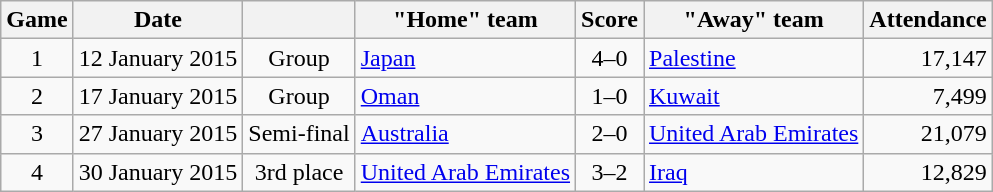<table class="wikitable plainrowheaders" style="text-align:center;">
<tr>
<th scope="col">Game </th>
<th scope="col">Date</th>
<th scope="col"></th>
<th scope="col">"Home" team</th>
<th scope="col">Score</th>
<th scope="col">"Away" team</th>
<th scope="col">Attendance</th>
</tr>
<tr>
<td scope="row">1</td>
<td>12 January 2015</td>
<td>Group</td>
<td style="text-align:left;"> <a href='#'>Japan</a></td>
<td>4–0</td>
<td style="text-align:left;"> <a href='#'>Palestine</a></td>
<td style="text-align:right;">17,147</td>
</tr>
<tr>
<td scope="row">2</td>
<td>17 January 2015</td>
<td>Group</td>
<td style="text-align:left;"> <a href='#'>Oman</a></td>
<td>1–0</td>
<td style="text-align:left;"> <a href='#'>Kuwait</a></td>
<td style="text-align:right;">7,499</td>
</tr>
<tr>
<td scope="row">3</td>
<td>27 January 2015</td>
<td>Semi-final</td>
<td style="text-align:left;"> <a href='#'>Australia</a></td>
<td>2–0</td>
<td style="text-align:left;"> <a href='#'>United Arab Emirates</a></td>
<td style="text-align:right;">21,079</td>
</tr>
<tr>
<td scope="row">4</td>
<td>30 January 2015</td>
<td>3rd place</td>
<td style="text-align:left;"> <a href='#'>United Arab Emirates</a></td>
<td>3–2</td>
<td style="text-align:left;"> <a href='#'>Iraq</a></td>
<td style="text-align:right;">12,829</td>
</tr>
</table>
